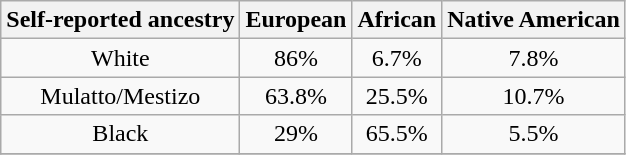<table class="wikitable sortable" style="text-align:center; font-size: 100%;">
<tr>
<th>Self-reported ancestry</th>
<th>European</th>
<th>African</th>
<th>Native American</th>
</tr>
<tr>
<td>White</td>
<td>86%</td>
<td>6.7%</td>
<td>7.8%</td>
</tr>
<tr>
<td>Mulatto/Mestizo</td>
<td>63.8%</td>
<td>25.5%</td>
<td>10.7%</td>
</tr>
<tr>
<td>Black</td>
<td>29%</td>
<td>65.5%</td>
<td>5.5%</td>
</tr>
<tr>
</tr>
</table>
